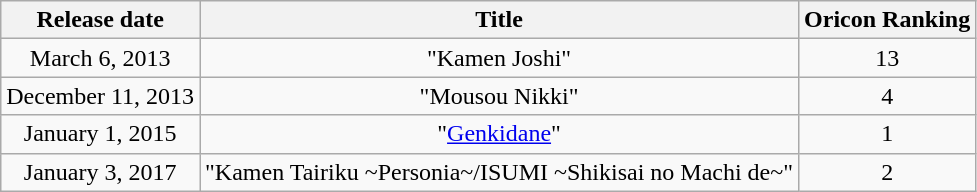<table class="wikitable plainrowheaders" style="text-align: center">
<tr>
<th>Release date</th>
<th>Title</th>
<th>Oricon Ranking</th>
</tr>
<tr>
<td>March 6, 2013</td>
<td>"Kamen Joshi"</td>
<td>13</td>
</tr>
<tr>
<td>December 11, 2013</td>
<td>"Mousou Nikki"</td>
<td>4</td>
</tr>
<tr>
<td>January 1, 2015</td>
<td>"<a href='#'>Genkidane</a>"</td>
<td>1</td>
</tr>
<tr>
<td>January 3, 2017</td>
<td>"Kamen Tairiku ~Personia~/ISUMI ~Shikisai no Machi de~"</td>
<td>2</td>
</tr>
</table>
